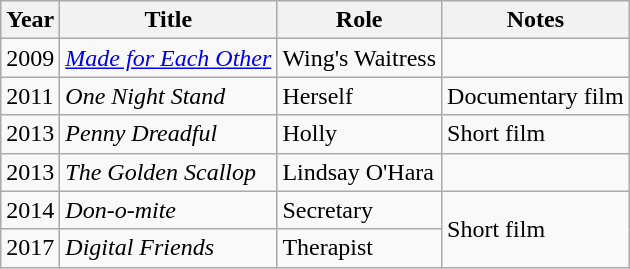<table class="wikitable">
<tr>
<th>Year</th>
<th>Title</th>
<th>Role</th>
<th>Notes</th>
</tr>
<tr>
<td>2009</td>
<td><em><a href='#'>Made for Each Other</a></em></td>
<td>Wing's Waitress</td>
<td></td>
</tr>
<tr>
<td>2011</td>
<td><em>One Night Stand</em></td>
<td>Herself</td>
<td>Documentary film</td>
</tr>
<tr>
<td>2013</td>
<td><em>Penny Dreadful</em></td>
<td>Holly</td>
<td>Short film</td>
</tr>
<tr>
<td>2013</td>
<td><em>The Golden Scallop</em></td>
<td>Lindsay O'Hara</td>
<td></td>
</tr>
<tr>
<td>2014</td>
<td><em>Don-o-mite</em></td>
<td>Secretary</td>
<td rowspan="2">Short film</td>
</tr>
<tr>
<td>2017</td>
<td><em>Digital Friends</em></td>
<td>Therapist</td>
</tr>
</table>
